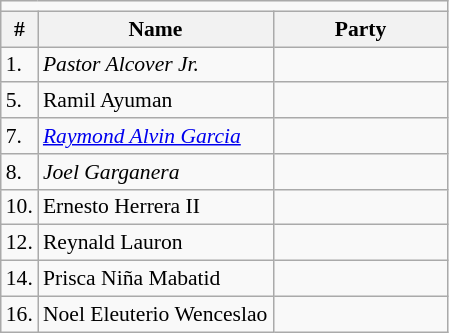<table class=wikitable style="font-size:90%">
<tr>
<td colspan=4 bgcolor=></td>
</tr>
<tr>
<th>#</th>
<th width=150px>Name</th>
<th colspan=2 width=110px>Party</th>
</tr>
<tr>
<td>1.</td>
<td><em>Pastor Alcover Jr.</em></td>
<td></td>
</tr>
<tr>
<td>5.</td>
<td>Ramil Ayuman</td>
<td></td>
</tr>
<tr>
<td>7.</td>
<td><em><a href='#'>Raymond Alvin Garcia</a></em></td>
<td></td>
</tr>
<tr>
<td>8.</td>
<td><em>Joel Garganera</em></td>
<td></td>
</tr>
<tr>
<td>10.</td>
<td>Ernesto Herrera II</td>
<td></td>
</tr>
<tr>
<td>12.</td>
<td>Reynald Lauron</td>
<td></td>
</tr>
<tr>
<td>14.</td>
<td>Prisca Niña Mabatid</td>
<td></td>
</tr>
<tr>
<td>16.</td>
<td>Noel Eleuterio Wenceslao</td>
<td></td>
</tr>
</table>
